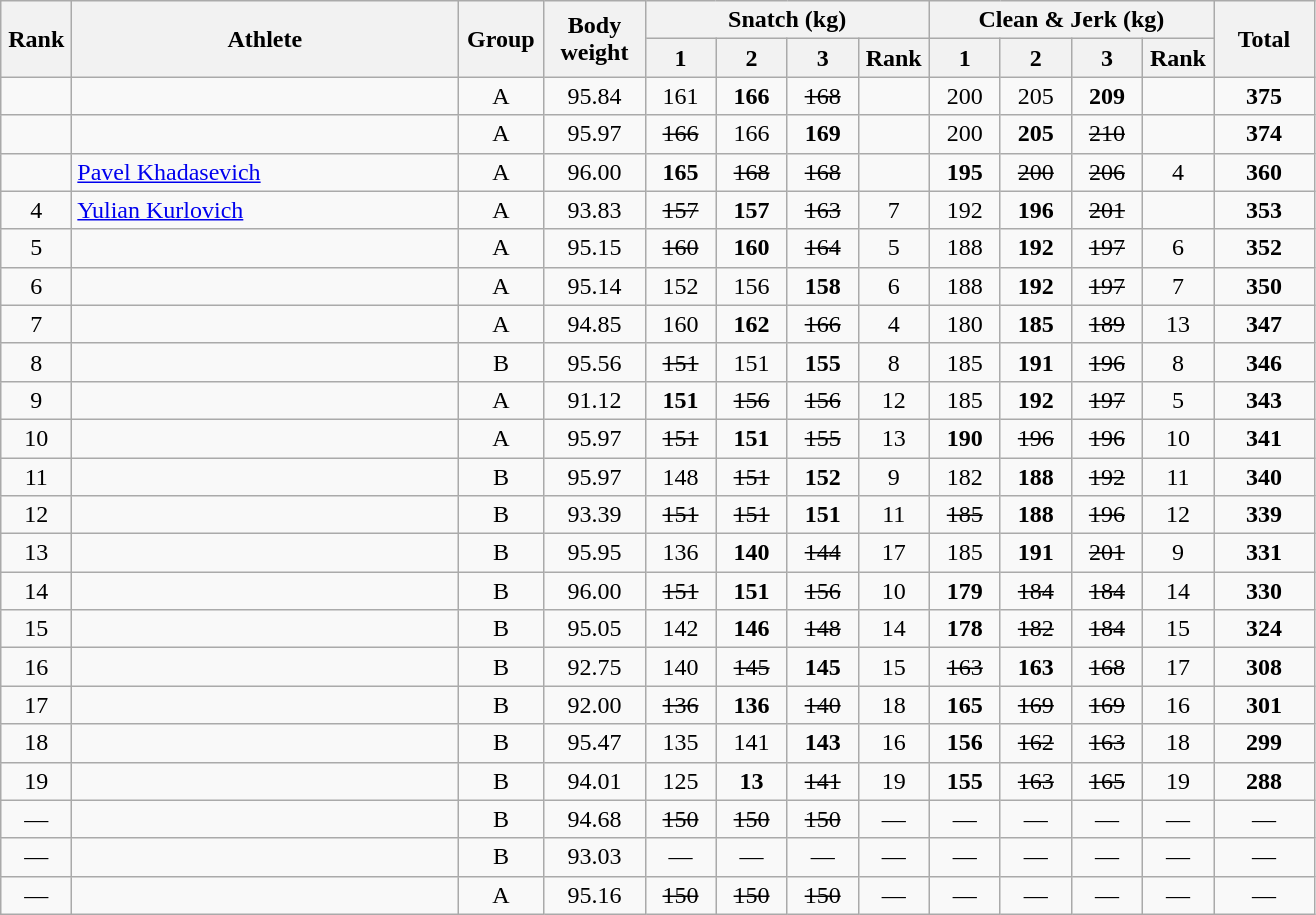<table class = "wikitable" style="text-align:center;">
<tr>
<th rowspan=2 width=40>Rank</th>
<th rowspan=2 width=250>Athlete</th>
<th rowspan=2 width=50>Group</th>
<th rowspan=2 width=60>Body weight</th>
<th colspan=4>Snatch (kg)</th>
<th colspan=4>Clean & Jerk (kg)</th>
<th rowspan=2 width=60>Total</th>
</tr>
<tr>
<th width=40>1</th>
<th width=40>2</th>
<th width=40>3</th>
<th width=40>Rank</th>
<th width=40>1</th>
<th width=40>2</th>
<th width=40>3</th>
<th width=40>Rank</th>
</tr>
<tr>
<td></td>
<td align=left></td>
<td>A</td>
<td>95.84</td>
<td>161</td>
<td><strong>166</strong></td>
<td><s>168</s></td>
<td></td>
<td>200</td>
<td>205</td>
<td><strong>209</strong></td>
<td></td>
<td><strong>375</strong></td>
</tr>
<tr>
<td></td>
<td align=left></td>
<td>A</td>
<td>95.97</td>
<td><s>166</s></td>
<td>166</td>
<td><strong>169</strong></td>
<td></td>
<td>200</td>
<td><strong>205</strong></td>
<td><s>210</s></td>
<td></td>
<td><strong>374</strong></td>
</tr>
<tr>
<td></td>
<td align=left> <a href='#'>Pavel Khadasevich</a> </td>
<td>A</td>
<td>96.00</td>
<td><strong>165</strong></td>
<td><s>168</s></td>
<td><s>168</s></td>
<td></td>
<td><strong>195</strong></td>
<td><s>200</s></td>
<td><s>206</s></td>
<td>4</td>
<td><strong>360</strong></td>
</tr>
<tr>
<td>4</td>
<td align=left> <a href='#'>Yulian Kurlovich</a> </td>
<td>A</td>
<td>93.83</td>
<td><s>157</s></td>
<td><strong>157</strong></td>
<td><s>163</s></td>
<td>7</td>
<td>192</td>
<td><strong>196</strong></td>
<td><s>201</s></td>
<td></td>
<td><strong>353</strong></td>
</tr>
<tr>
<td>5</td>
<td align=left></td>
<td>A</td>
<td>95.15</td>
<td><s>160</s></td>
<td><strong>160</strong></td>
<td><s>164</s></td>
<td>5</td>
<td>188</td>
<td><strong>192</strong></td>
<td><s>197</s></td>
<td>6</td>
<td><strong>352</strong></td>
</tr>
<tr>
<td>6</td>
<td align=left></td>
<td>A</td>
<td>95.14</td>
<td>152</td>
<td>156</td>
<td><strong>158</strong></td>
<td>6</td>
<td>188</td>
<td><strong>192</strong></td>
<td><s>197</s></td>
<td>7</td>
<td><strong>350</strong></td>
</tr>
<tr>
<td>7</td>
<td align=left></td>
<td>A</td>
<td>94.85</td>
<td>160</td>
<td><strong>162</strong></td>
<td><s>166</s></td>
<td>4</td>
<td>180</td>
<td><strong>185</strong></td>
<td><s>189</s></td>
<td>13</td>
<td><strong>347</strong></td>
</tr>
<tr>
<td>8</td>
<td align=left></td>
<td>B</td>
<td>95.56</td>
<td><s>151</s></td>
<td>151</td>
<td><strong>155</strong></td>
<td>8</td>
<td>185</td>
<td><strong>191</strong></td>
<td><s>196</s></td>
<td>8</td>
<td><strong>346</strong></td>
</tr>
<tr>
<td>9</td>
<td align=left></td>
<td>A</td>
<td>91.12</td>
<td><strong>151</strong></td>
<td><s>156</s></td>
<td><s>156</s></td>
<td>12</td>
<td>185</td>
<td><strong>192</strong></td>
<td><s>197</s></td>
<td>5</td>
<td><strong>343</strong></td>
</tr>
<tr>
<td>10</td>
<td align=left></td>
<td>A</td>
<td>95.97</td>
<td><s>151</s></td>
<td><strong>151</strong></td>
<td><s>155</s></td>
<td>13</td>
<td><strong>190</strong></td>
<td><s>196</s></td>
<td><s>196</s></td>
<td>10</td>
<td><strong>341</strong></td>
</tr>
<tr>
<td>11</td>
<td align=left></td>
<td>B</td>
<td>95.97</td>
<td>148</td>
<td><s>151</s></td>
<td><strong>152</strong></td>
<td>9</td>
<td>182</td>
<td><strong>188</strong></td>
<td><s>192</s></td>
<td>11</td>
<td><strong>340</strong></td>
</tr>
<tr>
<td>12</td>
<td align=left></td>
<td>B</td>
<td>93.39</td>
<td><s>151</s></td>
<td><s>151</s></td>
<td><strong>151</strong></td>
<td>11</td>
<td><s>185</s></td>
<td><strong>188</strong></td>
<td><s>196</s></td>
<td>12</td>
<td><strong>339</strong></td>
</tr>
<tr>
<td>13</td>
<td align=left></td>
<td>B</td>
<td>95.95</td>
<td>136</td>
<td><strong>140</strong></td>
<td><s>144</s></td>
<td>17</td>
<td>185</td>
<td><strong>191</strong></td>
<td><s>201</s></td>
<td>9</td>
<td><strong>331</strong></td>
</tr>
<tr>
<td>14</td>
<td align=left></td>
<td>B</td>
<td>96.00</td>
<td><s>151</s></td>
<td><strong>151</strong></td>
<td><s>156</s></td>
<td>10</td>
<td><strong>179</strong></td>
<td><s>184</s></td>
<td><s>184</s></td>
<td>14</td>
<td><strong>330</strong></td>
</tr>
<tr>
<td>15</td>
<td align=left></td>
<td>B</td>
<td>95.05</td>
<td>142</td>
<td><strong>146</strong></td>
<td><s>148</s></td>
<td>14</td>
<td><strong>178</strong></td>
<td><s>182</s></td>
<td><s>184</s></td>
<td>15</td>
<td><strong>324</strong></td>
</tr>
<tr>
<td>16</td>
<td align=left></td>
<td>B</td>
<td>92.75</td>
<td>140</td>
<td><s>145</s></td>
<td><strong>145</strong></td>
<td>15</td>
<td><s>163</s></td>
<td><strong>163</strong></td>
<td><s>168</s></td>
<td>17</td>
<td><strong>308</strong></td>
</tr>
<tr>
<td>17</td>
<td align=left></td>
<td>B</td>
<td>92.00</td>
<td><s>136</s></td>
<td><strong>136</strong></td>
<td><s>140</s></td>
<td>18</td>
<td><strong>165</strong></td>
<td><s>169</s></td>
<td><s>169</s></td>
<td>16</td>
<td><strong>301</strong></td>
</tr>
<tr>
<td>18</td>
<td align=left></td>
<td>B</td>
<td>95.47</td>
<td>135</td>
<td>141</td>
<td><strong>143</strong></td>
<td>16</td>
<td><strong>156</strong></td>
<td><s>162</s></td>
<td><s>163</s></td>
<td>18</td>
<td><strong>299</strong></td>
</tr>
<tr>
<td>19</td>
<td align=left></td>
<td>B</td>
<td>94.01</td>
<td>125</td>
<td><strong>13</strong></td>
<td><s>141</s></td>
<td>19</td>
<td><strong>155</strong></td>
<td><s>163</s></td>
<td><s>165</s></td>
<td>19</td>
<td><strong>288</strong></td>
</tr>
<tr>
<td>—</td>
<td align=left></td>
<td>B</td>
<td>94.68</td>
<td><s>150</s></td>
<td><s>150</s></td>
<td><s>150</s></td>
<td>—</td>
<td>—</td>
<td>—</td>
<td>—</td>
<td>—</td>
<td>—</td>
</tr>
<tr>
<td>—</td>
<td align=left></td>
<td>B</td>
<td>93.03</td>
<td>—</td>
<td>—</td>
<td>—</td>
<td>—</td>
<td>—</td>
<td>—</td>
<td>—</td>
<td>—</td>
<td>—</td>
</tr>
<tr>
<td>—</td>
<td align=left></td>
<td>A</td>
<td>95.16</td>
<td><s>150</s></td>
<td><s>150</s></td>
<td><s>150</s></td>
<td>—</td>
<td>—</td>
<td>—</td>
<td>—</td>
<td>—</td>
<td>—</td>
</tr>
</table>
